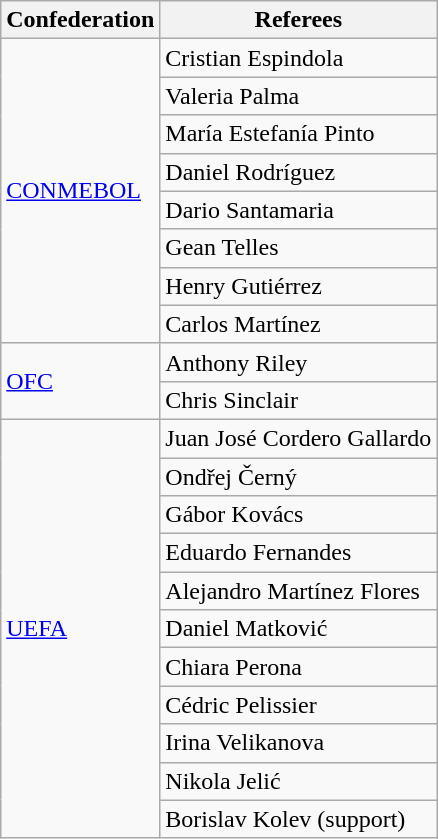<table class="wikitable">
<tr>
<th>Confederation</th>
<th>Referees</th>
</tr>
<tr>
<td rowspan="8"><a href='#'>CONMEBOL</a></td>
<td> Cristian Espindola</td>
</tr>
<tr>
<td> Valeria Palma</td>
</tr>
<tr>
<td> María Estefanía Pinto</td>
</tr>
<tr>
<td> Daniel Rodríguez</td>
</tr>
<tr>
<td> Dario Santamaria</td>
</tr>
<tr>
<td> Gean Telles</td>
</tr>
<tr>
<td> Henry Gutiérrez</td>
</tr>
<tr>
<td> Carlos Martínez</td>
</tr>
<tr>
<td rowspan="2"><a href='#'>OFC</a></td>
<td> Anthony Riley</td>
</tr>
<tr>
<td> Chris Sinclair</td>
</tr>
<tr>
<td rowspan="11"><a href='#'>UEFA</a></td>
<td> Juan José Cordero Gallardo</td>
</tr>
<tr>
<td> Ondřej Černý</td>
</tr>
<tr>
<td> Gábor Kovács</td>
</tr>
<tr>
<td> Eduardo Fernandes</td>
</tr>
<tr>
<td> Alejandro Martínez Flores</td>
</tr>
<tr>
<td> Daniel Matković</td>
</tr>
<tr>
<td> Chiara Perona</td>
</tr>
<tr>
<td> Cédric Pelissier</td>
</tr>
<tr>
<td> Irina Velikanova</td>
</tr>
<tr>
<td> Nikola Jelić</td>
</tr>
<tr>
<td> Borislav Kolev (support)</td>
</tr>
</table>
